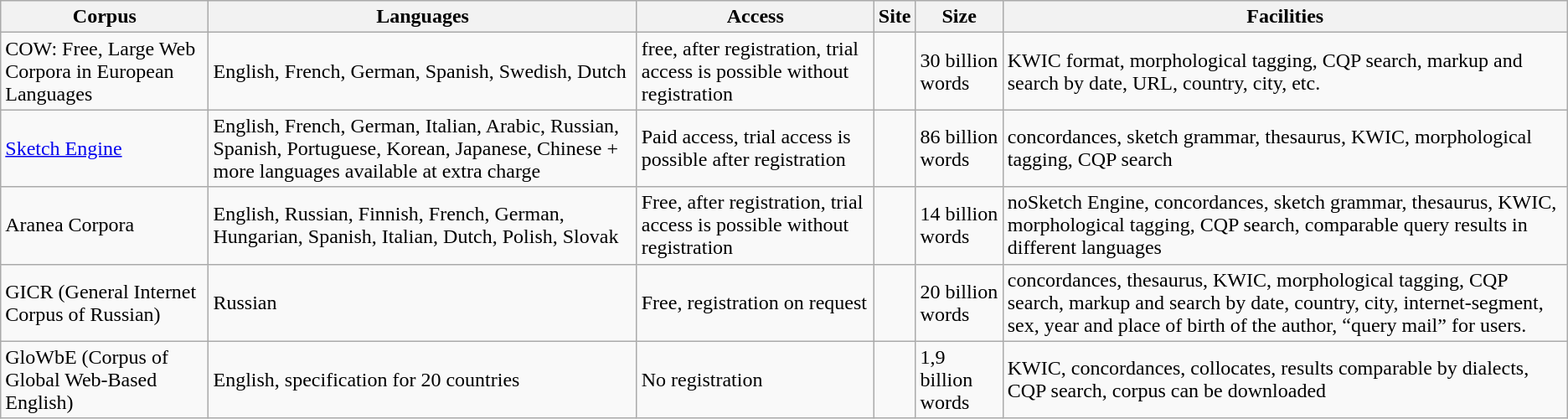<table class="wikitable">
<tr>
<th>Corpus</th>
<th>Languages</th>
<th>Access</th>
<th>Site</th>
<th>Size</th>
<th>Facilities</th>
</tr>
<tr>
<td>COW: Free, Large Web Corpora in European Languages</td>
<td>English, French, German, Spanish, Swedish, Dutch</td>
<td>free, after registration, trial access is possible without registration</td>
<td></td>
<td>30 billion words</td>
<td>KWIC format, morphological tagging, CQP search, markup and search by date, URL, country, city, etc.</td>
</tr>
<tr>
<td><a href='#'>Sketch Engine</a></td>
<td>English, French, German, Italian, Arabic, Russian, Spanish, Portuguese, Korean, Japanese, Chinese + more languages available at extra charge</td>
<td>Paid access, trial access is possible after registration</td>
<td></td>
<td>86 billion words</td>
<td>concordances, sketch grammar, thesaurus, KWIC, morphological tagging, CQP search</td>
</tr>
<tr>
<td>Aranea Corpora</td>
<td>English, Russian, Finnish, French, German, Hungarian, Spanish, Italian, Dutch, Polish, Slovak</td>
<td>Free, after registration, trial access is possible without registration</td>
<td></td>
<td>14 billion words</td>
<td>noSketch Engine, concordances, sketch grammar, thesaurus, KWIC, morphological tagging, CQP search, comparable query results in different languages</td>
</tr>
<tr>
<td>GICR (General Internet Corpus of Russian)</td>
<td>Russian</td>
<td>Free, registration on request</td>
<td></td>
<td>20 billion words</td>
<td>concordances, thesaurus, KWIC, morphological tagging, CQP search, markup and search by date, country, city, internet-segment, sex, year and place of birth of the author, “query mail” for users.</td>
</tr>
<tr>
<td>GloWbE (Corpus of Global Web-Based English)</td>
<td>English, specification for 20 countries</td>
<td>No registration</td>
<td></td>
<td>1,9 billion words</td>
<td>KWIC, concordances, collocates, results comparable by dialects, CQP search, corpus can be downloaded</td>
</tr>
</table>
